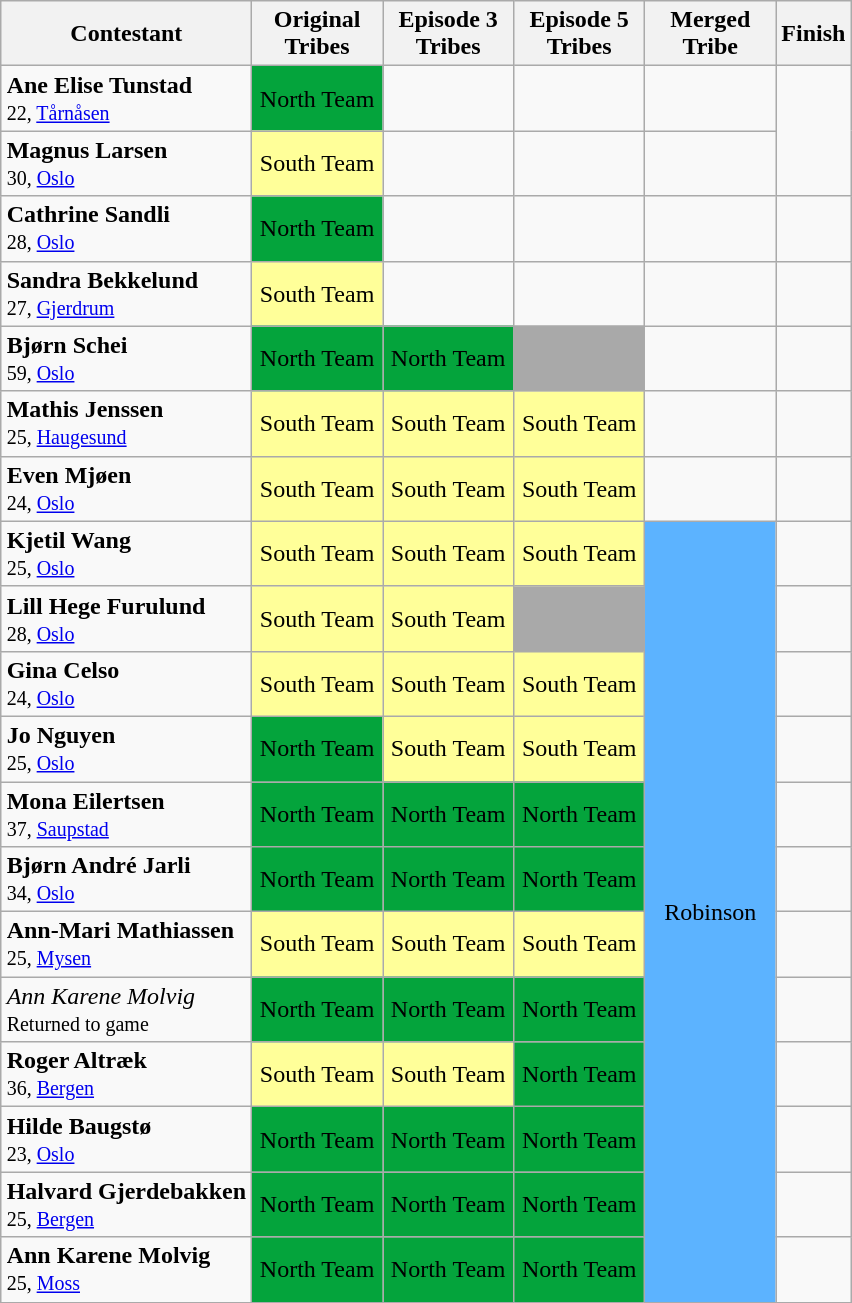<table class="wikitable" style="margin:auto; text-align:center">
<tr>
<th>Contestant</th>
<th width=80>Original<br>Tribes</th>
<th width=80>Episode 3<br>Tribes</th>
<th width=80>Episode 5<br>Tribes</th>
<th width=80>Merged<br>Tribe</th>
<th>Finish</th>
</tr>
<tr>
<td align="left"><strong>Ane Elise Tunstad</strong><br><small>22, <a href='#'>Tårnåsen</a></small></td>
<td bgcolor="#04a43c">North Team</td>
<td></td>
<td></td>
<td></td>
<td rowspan=2></td>
</tr>
<tr>
<td align="left"><strong>Magnus Larsen</strong><br><small>30, <a href='#'>Oslo</a></small></td>
<td bgcolor="#FFFF99">South Team</td>
<td></td>
<td></td>
<td></td>
</tr>
<tr>
<td align="left"><strong>Cathrine Sandli</strong><br><small>28, <a href='#'>Oslo</a></small></td>
<td bgcolor="#04a43c">North Team</td>
<td></td>
<td></td>
<td></td>
<td></td>
</tr>
<tr>
<td align="left"><strong>Sandra Bekkelund</strong> <br><small>27, <a href='#'>Gjerdrum</a></small></td>
<td bgcolor="#FFFF99">South Team</td>
<td></td>
<td></td>
<td></td>
<td></td>
</tr>
<tr>
<td align="left"><strong>Bjørn Schei</strong><br><small>59, <a href='#'>Oslo</a></small></td>
<td bgcolor="#04a43c">North Team</td>
<td bgcolor="#04a43c">North Team</td>
<td align="center" bgcolor="darkgray"></td>
<td></td>
<td></td>
</tr>
<tr>
<td align="left"><strong>Mathis Jenssen</strong><br><small>25, <a href='#'>Haugesund</a></small></td>
<td bgcolor="FFFF99">South Team</td>
<td bgcolor="FFFF99">South Team</td>
<td bgcolor="FFFF99">South Team</td>
<td></td>
<td></td>
</tr>
<tr>
<td align="left"><strong>Even Mjøen</strong><br><small>24, <a href='#'>Oslo</a></small></td>
<td bgcolor="FFFF99">South Team</td>
<td bgcolor="FFFF99">South Team</td>
<td bgcolor="FFFF99">South Team</td>
<td></td>
<td></td>
</tr>
<tr>
<td align="left"><strong>Kjetil Wang </strong><br><small>25, <a href='#'>Oslo</a></small></td>
<td bgcolor="FFFF99">South Team</td>
<td bgcolor="FFFF99">South Team</td>
<td bgcolor="FFFF99">South Team</td>
<td align="center" bgcolor="#5CB3FF" rowspan=12>Robinson</td>
<td></td>
</tr>
<tr>
<td align="left"><strong>Lill Hege Furulund</strong><br><small>28, <a href='#'>Oslo</a></small></td>
<td bgcolor="#FFFF99">South Team</td>
<td bgcolor="#FFFF99">South Team</td>
<td bgcolor="darkgray"></td>
<td></td>
</tr>
<tr>
<td align="left"><strong>Gina Celso </strong><br><small>24, <a href='#'>Oslo</a></small></td>
<td bgcolor="FFFF99">South Team</td>
<td bgcolor="FFFF99">South Team</td>
<td bgcolor="FFFF99">South Team</td>
<td></td>
</tr>
<tr>
<td align="left"><strong>Jo Nguyen</strong><br><small>25, <a href='#'>Oslo</a></small></td>
<td bgcolor="#04a43c">North Team</td>
<td bgcolor="FFFF99">South Team</td>
<td bgcolor="FFFF99">South Team</td>
<td></td>
</tr>
<tr>
<td align="left"><strong>Mona Eilertsen</strong><br><small>37, <a href='#'>Saupstad</a></small></td>
<td bgcolor="#04a43c">North Team</td>
<td bgcolor="#04a43c">North Team</td>
<td bgcolor="#04a43c">North Team</td>
<td></td>
</tr>
<tr>
<td align="left"><strong>Bjørn André Jarli</strong><br><small>34, <a href='#'>Oslo</a></small></td>
<td bgcolor="#04a43c">North Team</td>
<td bgcolor="#04a43c">North Team</td>
<td bgcolor="#04a43c">North Team</td>
<td></td>
</tr>
<tr>
<td align="left"><strong>Ann-Mari Mathiassen</strong><br><small>25, <a href='#'>Mysen</a></small></td>
<td bgcolor="FFFF99">South Team</td>
<td bgcolor="FFFF99">South Team</td>
<td bgcolor="FFFF99">South Team</td>
<td></td>
</tr>
<tr>
<td align="left"><em>Ann Karene Molvig</em><br><small>Returned to game</small></td>
<td bgcolor="#04a43c">North Team</td>
<td bgcolor="#04a43c">North Team</td>
<td bgcolor="#04a43c">North Team</td>
<td></td>
</tr>
<tr>
<td align="left"><strong>Roger Altræk</strong><br><small>36, <a href='#'>Bergen</a></small></td>
<td bgcolor="FFFF99">South Team</td>
<td bgcolor="FFFF99">South Team</td>
<td bgcolor="#04a43c">North Team</td>
<td></td>
</tr>
<tr>
<td align="left"><strong>Hilde Baugstø</strong><br><small>23, <a href='#'>Oslo</a></small></td>
<td bgcolor="#04a43c">North Team</td>
<td bgcolor="#04a43c">North Team</td>
<td bgcolor="#04a43c">North Team</td>
<td></td>
</tr>
<tr>
<td align="left"><strong>Halvard Gjerdebakken</strong><br><small>25, <a href='#'>Bergen</a></small></td>
<td bgcolor="#04a43c">North Team</td>
<td bgcolor="#04a43c">North Team</td>
<td bgcolor="#04a43c">North Team</td>
<td></td>
</tr>
<tr>
<td align="left"><strong>Ann Karene Molvig</strong><br><small>25, <a href='#'>Moss</a></small></td>
<td bgcolor="#04a43c">North Team</td>
<td bgcolor="#04a43c">North Team</td>
<td bgcolor="#04a43c">North Team</td>
<td></td>
</tr>
</table>
